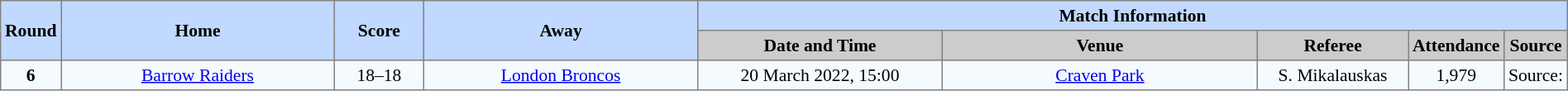<table border=1 style="border-collapse:collapse; font-size:90%; text-align:center;" cellpadding=3 cellspacing=0 width=100%>
<tr style="background:#c1d8ff;">
<th scope="col" rowspan=2 width=1%>Round</th>
<th scope="col" rowspan=2 width=19%>Home</th>
<th scope="col" rowspan=2 width=6%>Score</th>
<th scope="col" rowspan=2 width=19%>Away</th>
<th colspan=5>Match Information</th>
</tr>
<tr style="background:#cccccc;">
<th scope="col" width=17%>Date and Time</th>
<th scope="col" width=22%>Venue</th>
<th scope="col" width=10%>Referee</th>
<th scope="col" width=7%>Attendance</th>
<th scope="col" width=7%>Source</th>
</tr>
<tr style="background:#f5faff;">
<td><strong>6</strong></td>
<td> <a href='#'>Barrow Raiders</a></td>
<td>18–18</td>
<td> <a href='#'>London Broncos</a></td>
<td>20 March 2022, 15:00</td>
<td><a href='#'>Craven Park</a></td>
<td>S. Mikalauskas</td>
<td>1,979</td>
<td>Source:</td>
</tr>
</table>
